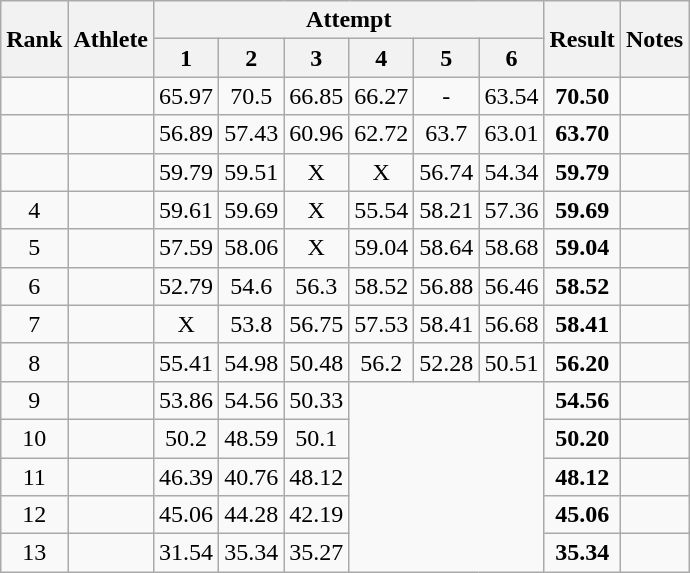<table class="wikitable">
<tr>
<th rowspan="2">Rank</th>
<th rowspan="2">Athlete</th>
<th colspan="6">Attempt</th>
<th rowspan="2">Result</th>
<th rowspan="2">Notes</th>
</tr>
<tr>
<th>1</th>
<th>2</th>
<th>3</th>
<th>4</th>
<th>5</th>
<th>6</th>
</tr>
<tr align="center">
<td></td>
<td align="left"></td>
<td>65.97</td>
<td>70.5</td>
<td>66.85</td>
<td>66.27</td>
<td>-</td>
<td>63.54</td>
<td><strong>70.50</strong></td>
<td></td>
</tr>
<tr align="center">
<td></td>
<td align="left"></td>
<td>56.89</td>
<td>57.43</td>
<td>60.96</td>
<td>62.72</td>
<td>63.7</td>
<td>63.01</td>
<td><strong>63.70</strong></td>
<td></td>
</tr>
<tr align="center">
<td></td>
<td align="left"></td>
<td>59.79</td>
<td>59.51</td>
<td>X</td>
<td>X</td>
<td>56.74</td>
<td>54.34</td>
<td><strong>59.79</strong></td>
<td></td>
</tr>
<tr align="center">
<td>4</td>
<td align="left"></td>
<td>59.61</td>
<td>59.69</td>
<td>X</td>
<td>55.54</td>
<td>58.21</td>
<td>57.36</td>
<td><strong>59.69</strong></td>
<td></td>
</tr>
<tr align="center">
<td>5</td>
<td align="left"></td>
<td>57.59</td>
<td>58.06</td>
<td>X</td>
<td>59.04</td>
<td>58.64</td>
<td>58.68</td>
<td><strong>59.04</strong></td>
<td></td>
</tr>
<tr align="center">
<td>6</td>
<td align="left"></td>
<td>52.79</td>
<td>54.6</td>
<td>56.3</td>
<td>58.52</td>
<td>56.88</td>
<td>56.46</td>
<td><strong>58.52</strong></td>
<td></td>
</tr>
<tr align="center">
<td>7</td>
<td align="left"></td>
<td>X</td>
<td>53.8</td>
<td>56.75</td>
<td>57.53</td>
<td>58.41</td>
<td>56.68</td>
<td><strong>58.41</strong></td>
<td></td>
</tr>
<tr align="center">
<td>8</td>
<td align="left"></td>
<td>55.41</td>
<td>54.98</td>
<td>50.48</td>
<td>56.2</td>
<td>52.28</td>
<td>50.51</td>
<td><strong>56.20</strong></td>
<td></td>
</tr>
<tr align="center">
<td>9</td>
<td align="left"></td>
<td>53.86</td>
<td>54.56</td>
<td>50.33</td>
<td colspan="3" rowspan="5"></td>
<td><strong>54.56</strong></td>
<td></td>
</tr>
<tr align="center">
<td>10</td>
<td align="left"></td>
<td>50.2</td>
<td>48.59</td>
<td>50.1</td>
<td><strong>50.20</strong></td>
<td></td>
</tr>
<tr align="center">
<td>11</td>
<td align="left"></td>
<td>46.39</td>
<td>40.76</td>
<td>48.12</td>
<td><strong>48.12</strong></td>
<td></td>
</tr>
<tr align="center">
<td>12</td>
<td align="left"></td>
<td>45.06</td>
<td>44.28</td>
<td>42.19</td>
<td><strong>45.06</strong></td>
<td></td>
</tr>
<tr align="center">
<td>13</td>
<td align="left"></td>
<td>31.54</td>
<td>35.34</td>
<td>35.27</td>
<td><strong>35.34</strong></td>
<td></td>
</tr>
</table>
